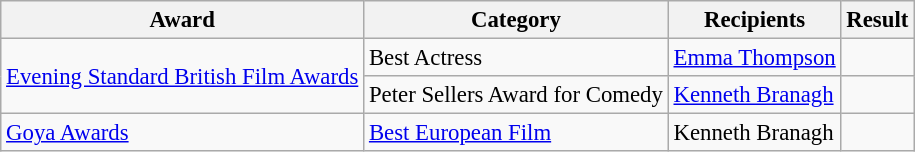<table class="wikitable plainrowheaders" style="font-size: 95%;">
<tr>
<th scope="col">Award</th>
<th scope="col">Category</th>
<th scope="col">Recipients</th>
<th scope="col">Result</th>
</tr>
<tr>
<td rowspan=2><a href='#'>Evening Standard British Film Awards</a></td>
<td>Best Actress</td>
<td><a href='#'>Emma Thompson</a></td>
<td></td>
</tr>
<tr>
<td>Peter Sellers Award for Comedy</td>
<td><a href='#'>Kenneth Branagh</a></td>
<td></td>
</tr>
<tr>
<td><a href='#'>Goya Awards</a></td>
<td><a href='#'>Best European Film</a></td>
<td>Kenneth Branagh</td>
<td></td>
</tr>
</table>
